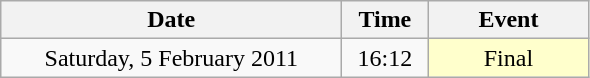<table class = "wikitable" style="text-align:center;">
<tr>
<th width=220>Date</th>
<th width=50>Time</th>
<th width=100>Event</th>
</tr>
<tr>
<td>Saturday, 5 February 2011</td>
<td>16:12</td>
<td bgcolor=ffffcc>Final</td>
</tr>
</table>
